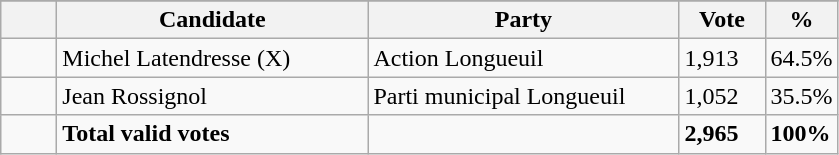<table class="wikitable">
<tr>
</tr>
<tr>
<th bgcolor="#DDDDFF" width="30px"></th>
<th bgcolor="#DDDDFF" width="200px">Candidate</th>
<th bgcolor="#DDDDFF" width="200px">Party</th>
<th bgcolor="#DDDDFF" width="50px">Vote</th>
<th bgcolor="#DDDDFF" width="30px">%</th>
</tr>
<tr>
<td> </td>
<td>Michel Latendresse (X)</td>
<td>Action Longueuil</td>
<td>1,913</td>
<td>64.5%</td>
</tr>
<tr>
<td> </td>
<td>Jean Rossignol</td>
<td>Parti municipal Longueuil</td>
<td>1,052</td>
<td>35.5%</td>
</tr>
<tr>
<td> </td>
<td><strong>Total valid votes</strong></td>
<td></td>
<td><strong>2,965</strong></td>
<td><strong>100%</strong></td>
</tr>
</table>
